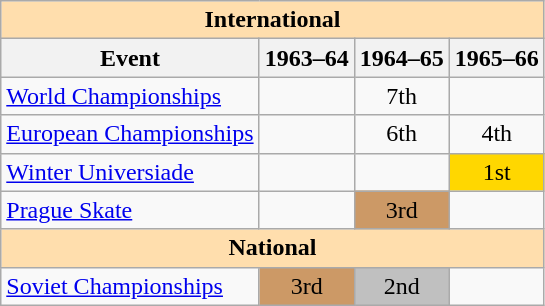<table class="wikitable" style="text-align:center">
<tr>
<th style="background-color: #ffdead; " colspan=4 align=center>International</th>
</tr>
<tr>
<th>Event</th>
<th>1963–64</th>
<th>1964–65</th>
<th>1965–66</th>
</tr>
<tr>
<td align=left><a href='#'>World Championships</a></td>
<td></td>
<td>7th</td>
<td></td>
</tr>
<tr>
<td align=left><a href='#'>European Championships</a></td>
<td></td>
<td>6th</td>
<td>4th</td>
</tr>
<tr>
<td align=left><a href='#'>Winter Universiade</a></td>
<td></td>
<td></td>
<td bgcolor=gold>1st</td>
</tr>
<tr>
<td align=left><a href='#'>Prague Skate</a></td>
<td></td>
<td bgcolor=cc9966>3rd</td>
<td></td>
</tr>
<tr>
<th style="background-color: #ffdead; " colspan=4 align=center>National</th>
</tr>
<tr>
<td align=left><a href='#'>Soviet Championships</a></td>
<td bgcolor=cc9966>3rd</td>
<td bgcolor=silver>2nd</td>
<td></td>
</tr>
</table>
